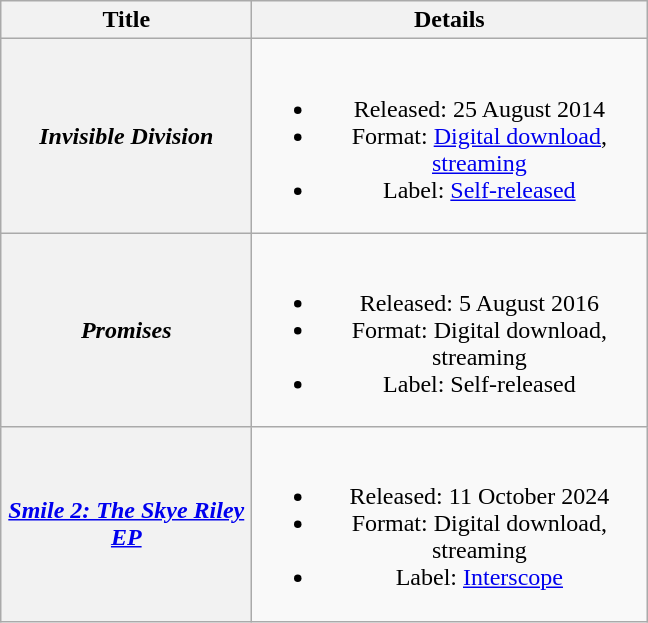<table class="wikitable plainrowheaders" style="text-align:center;">
<tr>
<th scope="col" style="width:10em;">Title</th>
<th scope="col" style="width:16em;">Details</th>
</tr>
<tr>
<th scope="row"><em>Invisible Division</em></th>
<td><br><ul><li>Released: 25 August 2014</li><li>Format: <a href='#'>Digital download</a>, <a href='#'>streaming</a></li><li>Label: <a href='#'>Self-released</a></li></ul></td>
</tr>
<tr>
<th scope="row"><em>Promises</em></th>
<td><br><ul><li>Released: 5 August 2016</li><li>Format: Digital download, streaming</li><li>Label: Self-released</li></ul></td>
</tr>
<tr>
<th scope="row"><em><a href='#'>Smile 2: The Skye Riley EP</a></em></th>
<td><br><ul><li>Released: 11 October 2024</li><li>Format: Digital download, streaming</li><li>Label: <a href='#'>Interscope</a></li></ul></td>
</tr>
</table>
